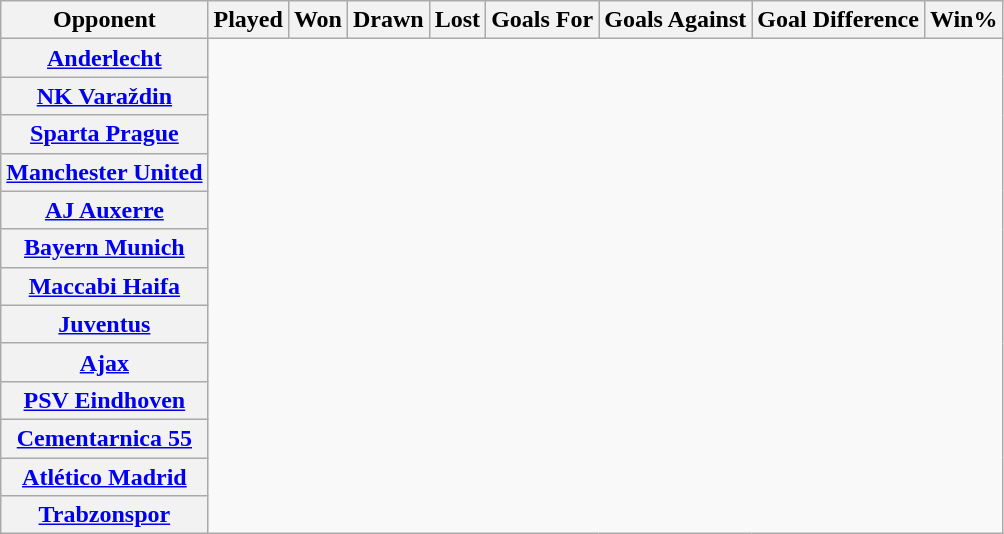<table class="wikitable sortable plainrowheaders" style="text-align:center">
<tr>
<th>Opponent</th>
<th>Played</th>
<th>Won</th>
<th>Drawn</th>
<th>Lost</th>
<th>Goals For</th>
<th>Goals Against</th>
<th>Goal Difference</th>
<th>Win%</th>
</tr>
<tr>
<th scope="row" align=left> <a href='#'>Anderlecht</a><br></th>
</tr>
<tr>
<th scope="row" align=left> <a href='#'>NK Varaždin</a><br></th>
</tr>
<tr>
<th scope="row" align=left> <a href='#'>Sparta Prague</a><br></th>
</tr>
<tr>
<th scope="row" align=left> <a href='#'>Manchester United</a><br></th>
</tr>
<tr>
<th scope="row" align=left> <a href='#'>AJ Auxerre</a><br></th>
</tr>
<tr>
<th scope="row" align=left> <a href='#'>Bayern Munich</a><br></th>
</tr>
<tr>
<th scope="row" align=left> <a href='#'>Maccabi Haifa</a><br></th>
</tr>
<tr>
<th scope="row" align=left> <a href='#'>Juventus</a><br></th>
</tr>
<tr>
<th scope="row" align=left> <a href='#'>Ajax</a><br></th>
</tr>
<tr>
<th scope="row" align=left> <a href='#'>PSV Eindhoven</a><br></th>
</tr>
<tr>
<th scope="row" align=left> <a href='#'>Cementarnica 55</a><br></th>
</tr>
<tr>
<th scope="row" align=left> <a href='#'>Atlético Madrid</a><br></th>
</tr>
<tr>
<th scope="row" align=left> <a href='#'>Trabzonspor</a><br></th>
</tr>
</table>
